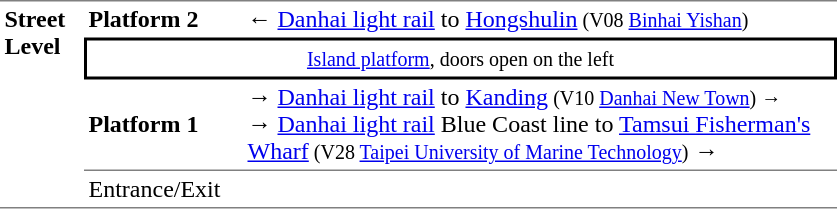<table table border=0 cellspacing=0 cellpadding=3>
<tr>
<td style="border-top:solid 1px gray;border-bottom:solid 1px gray;" width=50 rowspan=10 valign=top><strong>Street Level</strong></td>
</tr>
<tr>
<td style="border-bottom:solid 0px gray;border-top:solid 1px gray;" width=100><strong>Platform 2</strong></td>
<td style="border-bottom:solid 0px gray;border-top:solid 1px gray;" width=390>←  <a href='#'>Danhai light rail</a> to <a href='#'>Hongshulin</a><small> (V08 <a href='#'>Binhai Yishan</a>)</small></td>
</tr>
<tr>
<td style="border-top:solid 2px black;border-right:solid 2px black;border-left:solid 2px black;border-bottom:solid 2px black;text-align:center;" colspan=2><small><a href='#'>Island platform</a>, doors open on the left</small></td>
</tr>
<tr>
<td style="border-bottom:solid 1px gray;"><strong>Platform 1</strong></td>
<td style="border-bottom:solid 1px gray;"><span>→</span>  <a href='#'>Danhai light rail</a> to <a href='#'>Kanding</a><small> (V10 <a href='#'>Danhai New Town</a>) →</small><br><span>→</span>  <a href='#'>Danhai light rail</a> Blue Coast line to <a href='#'>Tamsui Fisherman's Wharf</a><small> (V28 <a href='#'>Taipei University of Marine Technology</a>)</small> →</td>
</tr>
<tr>
<td style="border-bottom:solid 1px gray;" width=100 rowspan=2 valign=top>Entrance/Exit</td>
<td style="border-bottom:solid 1px gray;" width=390 rowspan=2 valign=top></td>
</tr>
</table>
